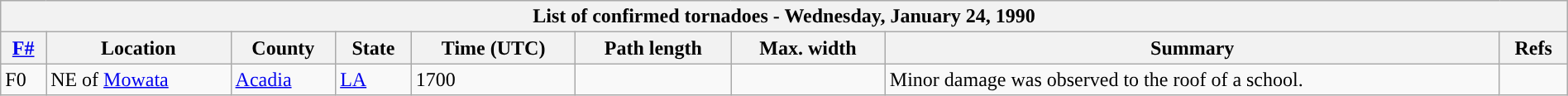<table class="wikitable collapsible" width="100%">
<tr>
<th colspan="9">List of confirmed tornadoes - Wednesday, January 24, 1990</th>
</tr>
<tr>
<th><a href='#'>F#</a></th>
<th>Location</th>
<th>County</th>
<th>State</th>
<th>Time (UTC)</th>
<th>Path length</th>
<th>Max. width</th>
<th>Summary</th>
<th>Refs</th>
</tr>
<tr>
<td>F0</td>
<td>NE of <a href='#'>Mowata</a></td>
<td><a href='#'>Acadia</a></td>
<td><a href='#'>LA</a></td>
<td>1700</td>
<td></td>
<td></td>
<td>Minor damage was observed to the roof of a school.</td>
<td></td>
</tr>
</table>
